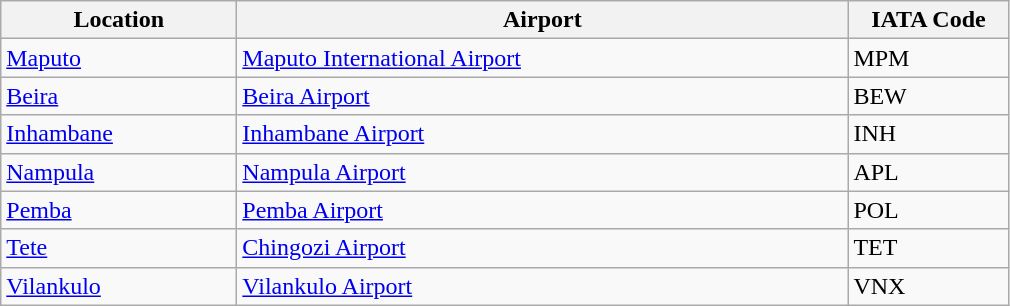<table class="wikitable">
<tr>
<th scope="col" style="width:150px;"><strong>Location</strong></th>
<th scope="col" style="width:400px;"><strong>Airport</strong></th>
<th scope="col" style="width:100px;"><strong>IATA Code</strong></th>
</tr>
<tr>
<td><a href='#'>Maputo</a></td>
<td><a href='#'>Maputo International Airport</a></td>
<td>MPM</td>
</tr>
<tr>
<td><a href='#'>Beira</a></td>
<td><a href='#'>Beira Airport</a></td>
<td>BEW</td>
</tr>
<tr>
<td><a href='#'>Inhambane</a></td>
<td><a href='#'>Inhambane Airport</a></td>
<td>INH</td>
</tr>
<tr>
<td><a href='#'>Nampula</a></td>
<td><a href='#'>Nampula Airport</a></td>
<td>APL</td>
</tr>
<tr>
<td><a href='#'>Pemba</a></td>
<td><a href='#'>Pemba Airport</a></td>
<td>POL</td>
</tr>
<tr>
<td><a href='#'>Tete</a></td>
<td><a href='#'>Chingozi Airport</a></td>
<td>TET</td>
</tr>
<tr>
<td><a href='#'>Vilankulo</a></td>
<td><a href='#'>Vilankulo Airport</a></td>
<td>VNX</td>
</tr>
</table>
